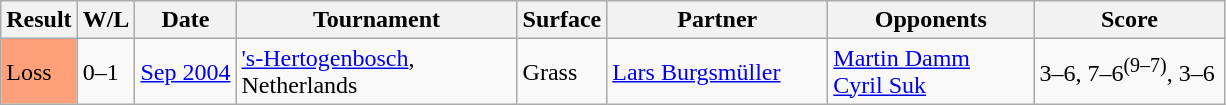<table class="sortable wikitable">
<tr>
<th style="width:40px">Result</th>
<th style="width:30px" class="unsortable">W/L</th>
<th style="width:60px">Date</th>
<th style="width:180px">Tournament</th>
<th style="width:50px">Surface</th>
<th style="width:140px">Partner</th>
<th style="width:130px">Opponents</th>
<th style="width:120px" class="unsortable">Score</th>
</tr>
<tr>
<td style="background:#ffa07a;">Loss</td>
<td>0–1</td>
<td><a href='#'>Sep 2004</a></td>
<td><a href='#'>'s-Hertogenbosch</a>, Netherlands</td>
<td>Grass</td>
<td> <a href='#'>Lars Burgsmüller</a></td>
<td> <a href='#'>Martin Damm</a><br> <a href='#'>Cyril Suk</a></td>
<td>3–6, 7–6<sup>(9–7)</sup>, 3–6</td>
</tr>
</table>
